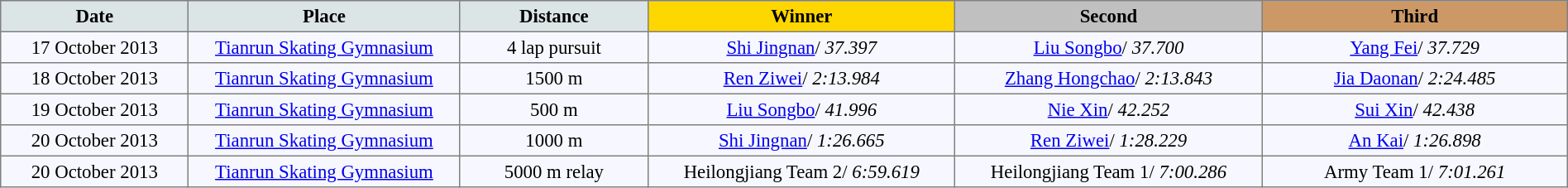<table bgcolor="#f7f8ff" cellpadding="3" cellspacing="0" border="1" style="font-size: 95%; border: gray solid 1px; border-collapse: collapse;">
<tr bgcolor="#CCCCCC">
<td align="center" bgcolor="#DCE5E5" width="150"><strong>Date</strong></td>
<td align="center" bgcolor="#DCE5E5" width="220"><strong>Place</strong></td>
<td align="center" bgcolor="#DCE5E5" width="150"><strong>Distance</strong></td>
<td align="center" bgcolor="gold" width="250"><strong>Winner</strong></td>
<td align="center" bgcolor="silver" width="250"><strong>Second</strong></td>
<td align="center" bgcolor="CC9966" width="250"><strong>Third</strong></td>
</tr>
<tr align="left">
<td align="center">17 October 2013</td>
<td align="center"><a href='#'>Tianrun Skating Gymnasium</a></td>
<td align="center">4 lap pursuit</td>
<td align="center"><a href='#'>Shi Jingnan</a>/ <em>37.397</em></td>
<td align="center"><a href='#'>Liu Songbo</a>/ <em>37.700</em></td>
<td align="center"><a href='#'>Yang Fei</a>/ <em>37.729</em></td>
</tr>
<tr align="left">
<td align="center">18 October 2013</td>
<td align="center"><a href='#'>Tianrun Skating Gymnasium</a></td>
<td align="center">1500 m</td>
<td align="center"><a href='#'>Ren Ziwei</a>/ <em>2:13.984</em></td>
<td align="center"><a href='#'>Zhang Hongchao</a>/ <em>2:13.843</em></td>
<td align="center"><a href='#'>Jia Daonan</a>/ <em>2:24.485</em></td>
</tr>
<tr align="left">
<td align="center">19 October 2013</td>
<td align="center"><a href='#'>Tianrun Skating Gymnasium</a></td>
<td align="center">500 m</td>
<td align="center"><a href='#'>Liu Songbo</a>/ <em>41.996</em></td>
<td align="center"><a href='#'>Nie Xin</a>/ <em>42.252</em></td>
<td align="center"><a href='#'>Sui Xin</a>/ <em>42.438</em></td>
</tr>
<tr align="left">
<td align="center">20 October 2013</td>
<td align="center"><a href='#'>Tianrun Skating Gymnasium</a></td>
<td align="center">1000 m</td>
<td align="center"><a href='#'>Shi Jingnan</a>/ <em>1:26.665</em></td>
<td align="center"><a href='#'>Ren Ziwei</a>/ <em>1:28.229</em></td>
<td align="center"><a href='#'>An Kai</a>/ <em>1:26.898</em></td>
</tr>
<tr align="left">
<td align="center">20 October 2013</td>
<td align="center"><a href='#'>Tianrun Skating Gymnasium</a></td>
<td align="center">5000 m relay</td>
<td align="center">Heilongjiang Team 2/ <em>6:59.619</em></td>
<td align="center">Heilongjiang Team 1/ <em>7:00.286</em></td>
<td align="center">Army Team 1/ <em>7:01.261</em></td>
</tr>
</table>
